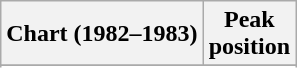<table class="wikitable sortable plainrowheaders" style="text-align:center">
<tr>
<th scope="col">Chart (1982–1983)</th>
<th scope="col">Peak<br>position</th>
</tr>
<tr>
</tr>
<tr>
</tr>
<tr>
</tr>
</table>
